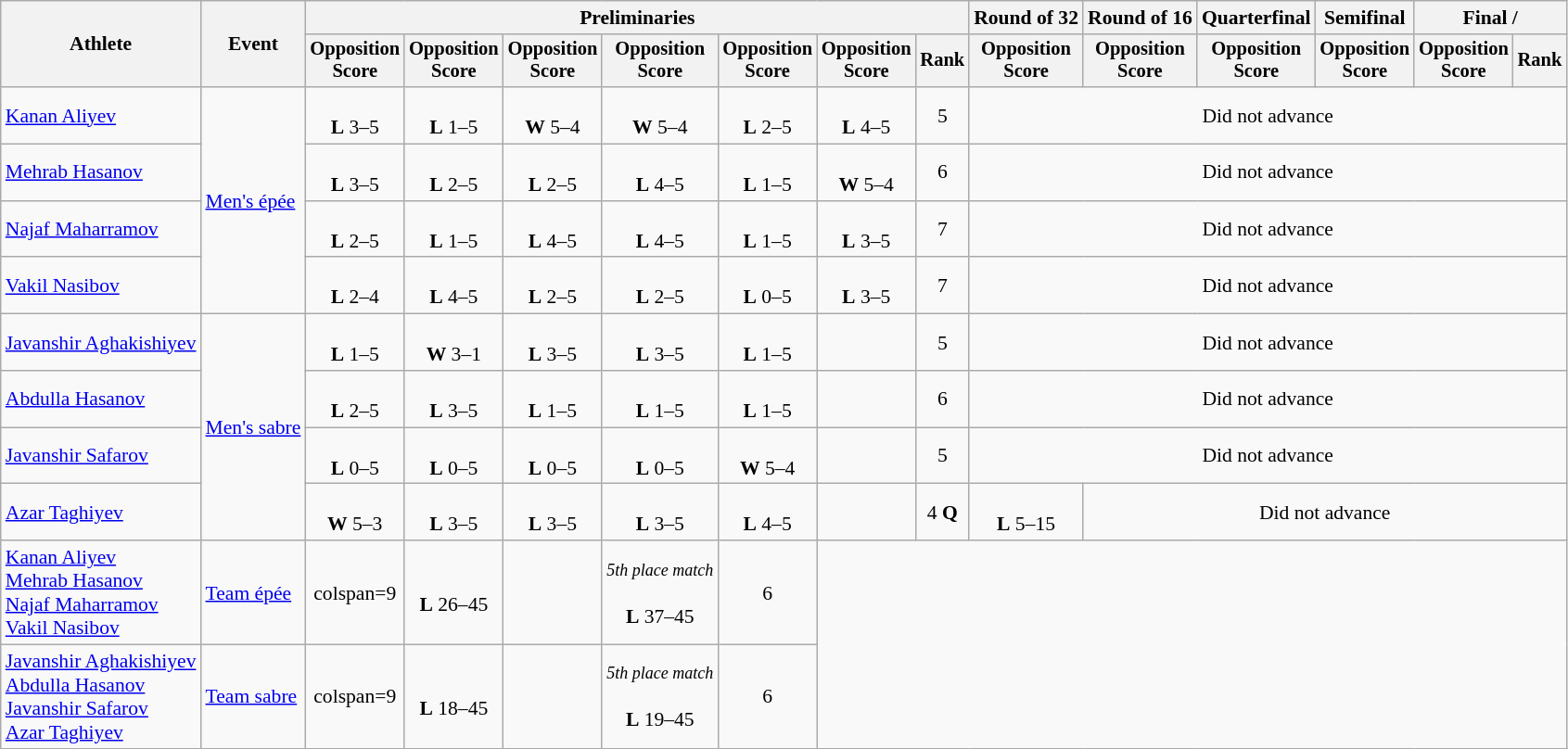<table class="wikitable" style="font-size:90%">
<tr>
<th rowspan="2">Athlete</th>
<th rowspan="2">Event</th>
<th colspan="7">Preliminaries</th>
<th>Round of 32</th>
<th>Round of 16</th>
<th>Quarterfinal</th>
<th>Semifinal</th>
<th colspan=2>Final / </th>
</tr>
<tr style="font-size:95%">
<th>Opposition <br> Score</th>
<th>Opposition <br> Score</th>
<th>Opposition <br> Score</th>
<th>Opposition <br> Score</th>
<th>Opposition <br> Score</th>
<th>Opposition <br> Score</th>
<th>Rank</th>
<th>Opposition <br> Score</th>
<th>Opposition <br> Score</th>
<th>Opposition <br> Score</th>
<th>Opposition <br> Score</th>
<th>Opposition <br> Score</th>
<th>Rank</th>
</tr>
<tr align=center>
<td align=left><a href='#'>Kanan Aliyev</a></td>
<td align=left rowspan=4><a href='#'>Men's épée</a></td>
<td><br><strong>L</strong> 3–5</td>
<td><br><strong>L</strong> 1–5</td>
<td><br><strong>W</strong> 5–4</td>
<td><br><strong>W</strong> 5–4</td>
<td><br><strong>L</strong> 2–5</td>
<td><br><strong>L</strong> 4–5</td>
<td>5</td>
<td colspan=6>Did not advance</td>
</tr>
<tr align=center>
<td align=left><a href='#'>Mehrab Hasanov</a></td>
<td><br><strong>L</strong> 3–5</td>
<td><br><strong>L</strong> 2–5</td>
<td><br><strong>L</strong> 2–5</td>
<td><br><strong>L</strong> 4–5</td>
<td><br><strong>L</strong> 1–5</td>
<td><br><strong>W</strong> 5–4</td>
<td>6</td>
<td colspan=6>Did not advance</td>
</tr>
<tr align=center>
<td align=left><a href='#'>Najaf Maharramov</a></td>
<td><br><strong>L</strong> 2–5</td>
<td><br><strong>L</strong> 1–5</td>
<td><br><strong>L</strong> 4–5</td>
<td><br><strong>L</strong> 4–5</td>
<td><br><strong>L</strong> 1–5</td>
<td><br><strong>L</strong> 3–5</td>
<td>7</td>
<td colspan=6>Did not advance</td>
</tr>
<tr align=center>
<td align=left><a href='#'>Vakil Nasibov</a></td>
<td><br><strong>L</strong> 2–4</td>
<td><br><strong>L</strong> 4–5</td>
<td><br><strong>L</strong> 2–5</td>
<td><br><strong>L</strong> 2–5</td>
<td><br><strong>L</strong> 0–5</td>
<td><br><strong>L</strong> 3–5</td>
<td>7</td>
<td colspan=6>Did not advance</td>
</tr>
<tr align=center>
<td align=left><a href='#'>Javanshir Aghakishiyev</a></td>
<td align=left rowspan=4><a href='#'>Men's sabre</a></td>
<td><br><strong>L</strong> 1–5</td>
<td><br><strong>W</strong> 3–1</td>
<td><br><strong>L</strong> 3–5</td>
<td><br><strong>L</strong> 3–5</td>
<td><br><strong>L</strong> 1–5</td>
<td></td>
<td>5</td>
<td colspan=6>Did not advance</td>
</tr>
<tr align=center>
<td align=left><a href='#'>Abdulla Hasanov</a></td>
<td><br><strong>L</strong> 2–5</td>
<td><br><strong>L</strong> 3–5</td>
<td><br><strong>L</strong> 1–5</td>
<td><br><strong>L</strong> 1–5</td>
<td><br><strong>L</strong> 1–5</td>
<td></td>
<td>6</td>
<td colspan=6>Did not advance</td>
</tr>
<tr align=center>
<td align=left><a href='#'>Javanshir Safarov</a></td>
<td><br><strong>L</strong> 0–5</td>
<td><br><strong>L</strong> 0–5</td>
<td><br><strong>L</strong> 0–5</td>
<td><br><strong>L</strong> 0–5</td>
<td><br><strong>W</strong> 5–4</td>
<td></td>
<td>5</td>
<td colspan=6>Did not advance</td>
</tr>
<tr align=center>
<td align=left><a href='#'>Azar Taghiyev</a></td>
<td><br><strong>W</strong> 5–3</td>
<td><br><strong>L</strong> 3–5</td>
<td><br><strong>L</strong> 3–5</td>
<td><br><strong>L</strong> 3–5</td>
<td><br><strong>L</strong> 4–5</td>
<td></td>
<td>4 <strong>Q</strong></td>
<td><br><strong>L</strong> 5–15</td>
<td colspan=5>Did not advance</td>
</tr>
<tr align=center>
<td align=left><a href='#'>Kanan Aliyev</a><br><a href='#'>Mehrab Hasanov</a><br><a href='#'>Najaf Maharramov</a><br><a href='#'>Vakil Nasibov</a></td>
<td align=left><a href='#'>Team épée</a></td>
<td>colspan=9 </td>
<td><br><strong>L</strong> 26–45</td>
<td></td>
<td><small><em>5th place match</em></small><br><br><strong>L</strong> 37–45</td>
<td>6</td>
</tr>
<tr align=center>
<td align=left><a href='#'>Javanshir Aghakishiyev</a><br><a href='#'>Abdulla Hasanov</a><br><a href='#'>Javanshir Safarov</a><br><a href='#'>Azar Taghiyev</a></td>
<td align=left><a href='#'>Team sabre</a></td>
<td>colspan=9 </td>
<td><br><strong>L</strong> 18–45</td>
<td></td>
<td><small><em>5th place match</em></small><br><br><strong>L</strong> 19–45</td>
<td>6</td>
</tr>
</table>
